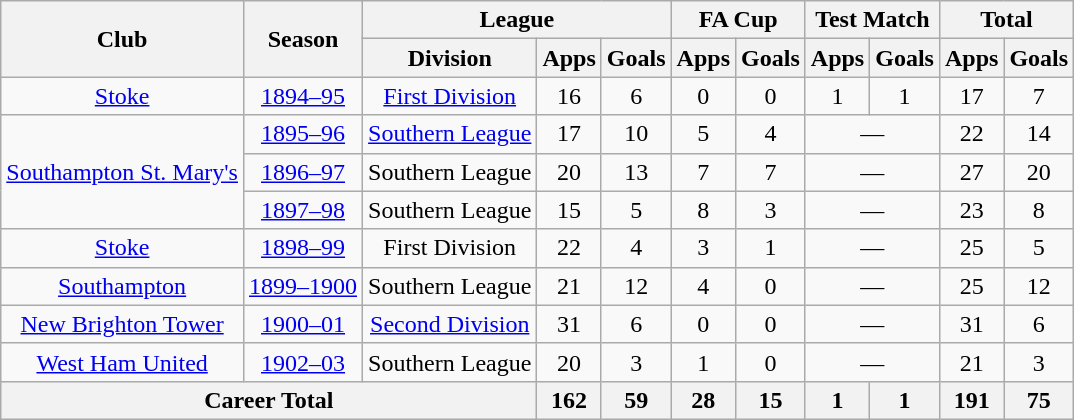<table class="wikitable" style="text-align: center;">
<tr>
<th rowspan="2">Club</th>
<th rowspan="2">Season</th>
<th colspan="3">League</th>
<th colspan="2">FA Cup</th>
<th colspan="2">Test Match</th>
<th colspan="2">Total</th>
</tr>
<tr>
<th>Division</th>
<th>Apps</th>
<th>Goals</th>
<th>Apps</th>
<th>Goals</th>
<th>Apps</th>
<th>Goals</th>
<th>Apps</th>
<th>Goals</th>
</tr>
<tr>
<td><a href='#'>Stoke</a></td>
<td><a href='#'>1894–95</a></td>
<td><a href='#'>First Division</a></td>
<td>16</td>
<td>6</td>
<td>0</td>
<td>0</td>
<td>1</td>
<td>1</td>
<td>17</td>
<td>7</td>
</tr>
<tr>
<td rowspan="3"><a href='#'>Southampton St. Mary's</a></td>
<td><a href='#'>1895–96</a></td>
<td><a href='#'>Southern League</a></td>
<td>17</td>
<td>10</td>
<td>5</td>
<td>4</td>
<td colspan="2">—</td>
<td>22</td>
<td>14</td>
</tr>
<tr>
<td><a href='#'>1896–97</a></td>
<td>Southern League</td>
<td>20</td>
<td>13</td>
<td>7</td>
<td>7</td>
<td colspan="2">—</td>
<td>27</td>
<td>20</td>
</tr>
<tr>
<td><a href='#'>1897–98</a></td>
<td>Southern League</td>
<td>15</td>
<td>5</td>
<td>8</td>
<td>3</td>
<td colspan="2">—</td>
<td>23</td>
<td>8</td>
</tr>
<tr>
<td><a href='#'>Stoke</a></td>
<td><a href='#'>1898–99</a></td>
<td>First Division</td>
<td>22</td>
<td>4</td>
<td>3</td>
<td>1</td>
<td colspan="2">—</td>
<td>25</td>
<td>5</td>
</tr>
<tr>
<td><a href='#'>Southampton</a></td>
<td><a href='#'>1899–1900</a></td>
<td>Southern League</td>
<td>21</td>
<td>12</td>
<td>4</td>
<td>0</td>
<td colspan="2">—</td>
<td>25</td>
<td>12</td>
</tr>
<tr>
<td><a href='#'>New Brighton Tower</a></td>
<td><a href='#'>1900–01</a></td>
<td><a href='#'>Second Division</a></td>
<td>31</td>
<td>6</td>
<td>0</td>
<td>0</td>
<td colspan="2">—</td>
<td>31</td>
<td>6</td>
</tr>
<tr>
<td><a href='#'>West Ham United</a></td>
<td><a href='#'>1902–03</a></td>
<td>Southern League</td>
<td>20</td>
<td>3</td>
<td>1</td>
<td>0</td>
<td colspan="2">—</td>
<td>21</td>
<td>3</td>
</tr>
<tr>
<th colspan="3">Career Total</th>
<th>162</th>
<th>59</th>
<th>28</th>
<th>15</th>
<th>1</th>
<th>1</th>
<th>191</th>
<th>75</th>
</tr>
</table>
